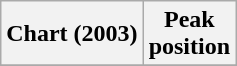<table class="wikitable sortable">
<tr>
<th align="left">Chart (2003)</th>
<th align="center">Peak<br>position</th>
</tr>
<tr>
</tr>
</table>
